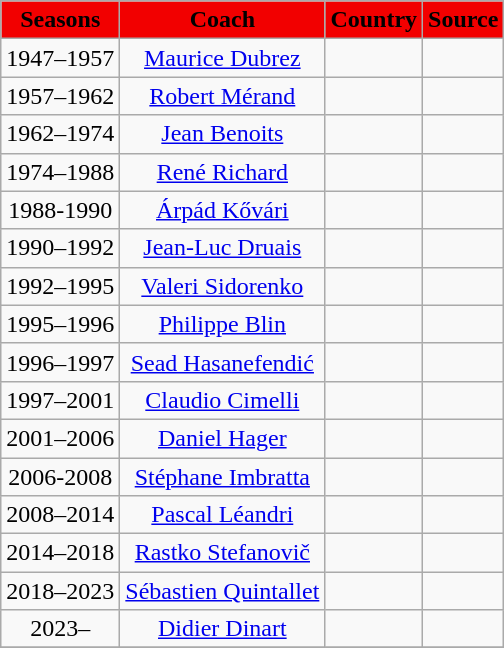<table class="wikitable" style="text-align: center">
<tr>
<th style="color:black; background:#f20000">Seasons</th>
<th style="color:black; background:#f20000">Coach</th>
<th style="color:black; background:#f20000">Country</th>
<th style="color:black; background:#f20000">Source</th>
</tr>
<tr>
<td style="text-align: center">1947–1957</td>
<td style="text-align: center"><a href='#'>Maurice Dubrez</a></td>
<td style="text-align: center"></td>
<td style="text-align: center"></td>
</tr>
<tr>
<td style="text-align: center">1957–1962</td>
<td style="text-align: center"><a href='#'>Robert Mérand</a></td>
<td style="text-align: center"></td>
<td style="text-align: center"></td>
</tr>
<tr>
<td style="text-align: center">1962–1974</td>
<td style="text-align: center"><a href='#'>Jean Benoits</a></td>
<td style="text-align: center"></td>
<td style="text-align: center"></td>
</tr>
<tr>
<td style="text-align: center">1974–1988</td>
<td style="text-align: center"><a href='#'>René Richard</a></td>
<td style="text-align: center"></td>
<td style="text-align: center"></td>
</tr>
<tr>
<td style="text-align: center">1988-1990</td>
<td style="text-align: center"><a href='#'>Árpád Kővári</a></td>
<td style="text-align: center"></td>
<td style="text-align: center"></td>
</tr>
<tr>
<td style="text-align: center">1990–1992</td>
<td style="text-align: center"><a href='#'>Jean-Luc Druais</a></td>
<td style="text-align: center"></td>
<td style="text-align: center"></td>
</tr>
<tr>
<td style="text-align: center">1992–1995</td>
<td style="text-align: center"><a href='#'>Valeri Sidorenko</a></td>
<td style="text-align: center"></td>
<td style="text-align: center"></td>
</tr>
<tr>
<td style="text-align: center">1995–1996</td>
<td style="text-align: center"><a href='#'>Philippe Blin</a></td>
<td style="text-align: center"></td>
<td style="text-align: center"></td>
</tr>
<tr>
<td style="text-align: center">1996–1997</td>
<td style="text-align: center"><a href='#'>Sead Hasanefendić</a></td>
<td style="text-align: center"></td>
<td style="text-align: center"></td>
</tr>
<tr>
<td style="text-align: center">1997–2001</td>
<td style="text-align: center"><a href='#'>Claudio Cimelli</a></td>
<td style="text-align: center"></td>
<td style="text-align: center"></td>
</tr>
<tr>
<td style="text-align: center">2001–2006</td>
<td style="text-align: center"><a href='#'>Daniel Hager</a></td>
<td style="text-align: center"></td>
<td style="text-align: center"></td>
</tr>
<tr>
<td style="text-align: center">2006-2008</td>
<td style="text-align: center"><a href='#'>Stéphane Imbratta</a></td>
<td style="text-align: center"></td>
<td style="text-align: center"></td>
</tr>
<tr>
<td style="text-align: center">2008–2014</td>
<td style="text-align: center"><a href='#'>Pascal Léandri</a></td>
<td style="text-align: center"></td>
<td style="text-align: center"></td>
</tr>
<tr>
<td style="text-align: center">2014–2018</td>
<td style="text-align: center"><a href='#'>Rastko Stefanovič</a></td>
<td style="text-align: center"></td>
<td style="text-align: center"></td>
</tr>
<tr>
<td style="text-align: center">2018–2023</td>
<td style="text-align: center"><a href='#'>Sébastien Quintallet</a></td>
<td style="text-align: center"></td>
<td style="text-align: center"></td>
</tr>
<tr>
<td style="text-align: center">2023–</td>
<td style="text-align: center"><a href='#'>Didier Dinart</a></td>
<td style="text-align: center"></td>
<td style="text-align: center"></td>
</tr>
<tr>
</tr>
</table>
